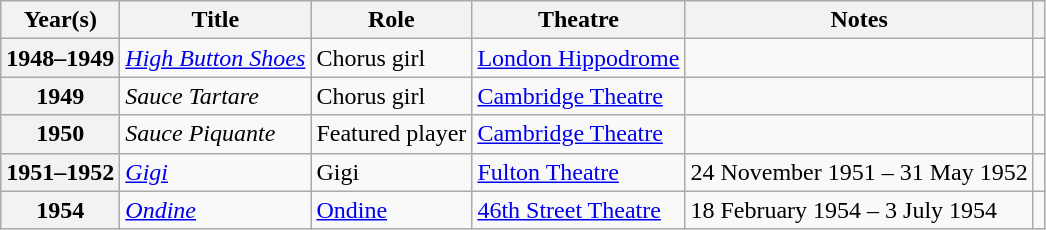<table class="wikitable plainrowheaders sortable">
<tr>
<th scope="col">Year(s)</th>
<th scope="col">Title</th>
<th scope="col">Role</th>
<th scope="col">Theatre</th>
<th scope=col class="unsortable">Notes</th>
<th scope=col class="unsortable"></th>
</tr>
<tr>
<th scope=row>1948–1949</th>
<td><em><a href='#'>High Button Shoes</a></em></td>
<td>Chorus girl</td>
<td><a href='#'>London Hippodrome</a></td>
<td></td>
<td style="text-align:center;"></td>
</tr>
<tr>
<th scope=row>1949</th>
<td><em>Sauce Tartare</em></td>
<td>Chorus girl</td>
<td><a href='#'>Cambridge Theatre</a></td>
<td></td>
<td style="text-align:center;"><br></td>
</tr>
<tr>
<th scope=row>1950</th>
<td><em>Sauce Piquante</em></td>
<td>Featured player</td>
<td><a href='#'>Cambridge Theatre</a></td>
<td></td>
<td style="text-align:center;"></td>
</tr>
<tr>
<th scope=row>1951–1952</th>
<td><em><a href='#'>Gigi</a></em></td>
<td>Gigi</td>
<td><a href='#'>Fulton Theatre</a></td>
<td>24 November 1951 – 31 May 1952</td>
<td style="text-align:center;"></td>
</tr>
<tr>
<th scope=row>1954</th>
<td><em><a href='#'>Ondine</a></em></td>
<td><a href='#'>Ondine</a></td>
<td><a href='#'>46th Street Theatre</a></td>
<td>18 February 1954 – 3 July 1954</td>
<td style="text-align:center;"></td>
</tr>
</table>
